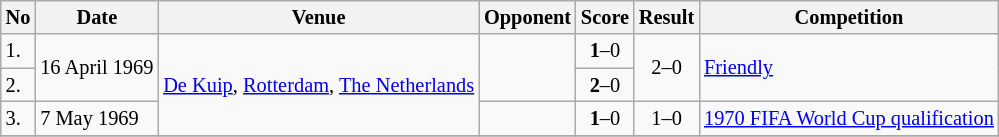<table class="wikitable" style="font-size:85%;">
<tr>
<th>No</th>
<th>Date</th>
<th>Venue</th>
<th>Opponent</th>
<th>Score</th>
<th>Result</th>
<th>Competition</th>
</tr>
<tr>
<td>1.</td>
<td rowspan="2">16 April 1969</td>
<td rowspan="3"><a href='#'>De Kuip</a>, <a href='#'>Rotterdam</a>, <a href='#'>The Netherlands</a></td>
<td rowspan="2"></td>
<td align=center><strong>1</strong>–0</td>
<td align=center rowspan="2">2–0</td>
<td rowspan="2"><a href='#'>Friendly</a></td>
</tr>
<tr>
<td>2.</td>
<td align=center><strong>2</strong>–0</td>
</tr>
<tr>
<td>3.</td>
<td>7 May 1969</td>
<td></td>
<td align=center><strong>1</strong>–0</td>
<td align=center>1–0</td>
<td><a href='#'>1970 FIFA World Cup qualification</a></td>
</tr>
<tr>
</tr>
</table>
